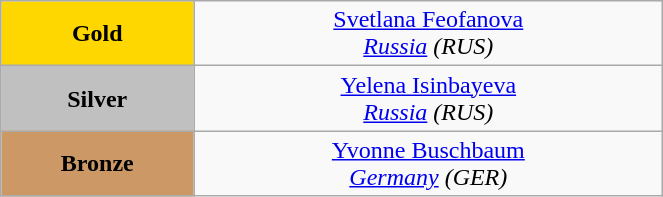<table class="wikitable" style=" text-align:center; " width="35%">
<tr>
<td bgcolor="gold"><strong>Gold</strong></td>
<td> <a href='#'>Svetlana Feofanova</a><br><em><a href='#'>Russia</a> (RUS)</em></td>
</tr>
<tr>
<td bgcolor="silver"><strong>Silver</strong></td>
<td> <a href='#'>Yelena Isinbayeva</a><br><em><a href='#'>Russia</a> (RUS)</em></td>
</tr>
<tr>
<td bgcolor="CC9966"><strong>Bronze</strong></td>
<td> <a href='#'>Yvonne Buschbaum</a><br><em><a href='#'>Germany</a> (GER)</em></td>
</tr>
</table>
